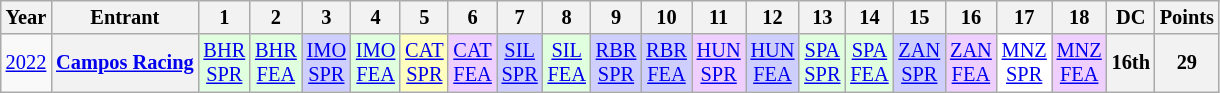<table class="wikitable" style="text-align:center; font-size:85%">
<tr>
<th>Year</th>
<th>Entrant</th>
<th>1</th>
<th>2</th>
<th>3</th>
<th>4</th>
<th>5</th>
<th>6</th>
<th>7</th>
<th>8</th>
<th>9</th>
<th>10</th>
<th>11</th>
<th>12</th>
<th>13</th>
<th>14</th>
<th>15</th>
<th>16</th>
<th>17</th>
<th>18</th>
<th>DC</th>
<th>Points</th>
</tr>
<tr>
<td><a href='#'>2022</a></td>
<th nowrap><a href='#'>Campos Racing</a></th>
<td style="background:#DFFFDF;"><a href='#'>BHR<br>SPR</a><br></td>
<td style="background:#DFFFDF;"><a href='#'>BHR<br>FEA</a><br></td>
<td style="background:#CFCFFF;"><a href='#'>IMO<br>SPR</a><br></td>
<td style="background:#DFFFDF;"><a href='#'>IMO<br>FEA</a><br></td>
<td style="background:#FFFFBF;"><a href='#'>CAT<br>SPR</a><br></td>
<td style="background:#EFCFFF;"><a href='#'>CAT<br>FEA</a><br></td>
<td style="background:#CFCFFF;"><a href='#'>SIL<br>SPR</a><br></td>
<td style="background:#DFFFDF;"><a href='#'>SIL<br>FEA</a><br></td>
<td style="background:#CFCFFF;"><a href='#'>RBR<br>SPR</a><br></td>
<td style="background:#CFCFFF;"><a href='#'>RBR<br>FEA</a><br></td>
<td style="background:#EFCFFF;"><a href='#'>HUN<br>SPR</a><br></td>
<td style="background:#CFCFFF;"><a href='#'>HUN<br>FEA</a><br></td>
<td style="background:#DFFFDF;"><a href='#'>SPA<br>SPR</a><br></td>
<td style="background:#DFFFDF;"><a href='#'>SPA<br>FEA</a><br></td>
<td style="background:#CFCFFF;"><a href='#'>ZAN<br>SPR</a><br></td>
<td style="background:#EFCFFF;"><a href='#'>ZAN<br>FEA</a><br></td>
<td style="background:#FFFFFF;"><a href='#'>MNZ<br>SPR</a><br></td>
<td style="background:#EFCFFF;"><a href='#'>MNZ<br>FEA</a><br></td>
<th>16th</th>
<th>29</th>
</tr>
</table>
